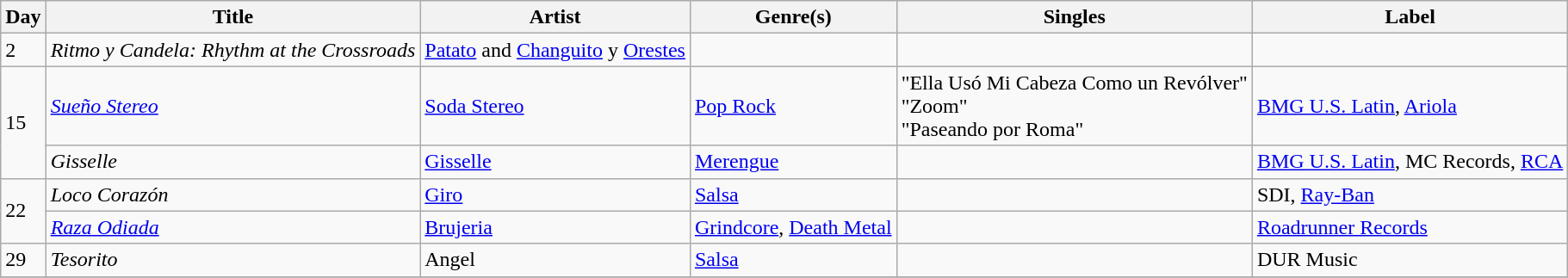<table class="wikitable sortable" style="text-align: left;">
<tr>
<th>Day</th>
<th>Title</th>
<th>Artist</th>
<th>Genre(s)</th>
<th>Singles</th>
<th>Label</th>
</tr>
<tr>
<td>2</td>
<td><em>Ritmo y Candela: Rhythm at the Crossroads</em></td>
<td><a href='#'>Patato</a> and <a href='#'>Changuito</a> y <a href='#'>Orestes</a></td>
<td></td>
<td></td>
<td></td>
</tr>
<tr>
<td rowspan="2">15</td>
<td><em><a href='#'>Sueño Stereo</a></em></td>
<td><a href='#'>Soda Stereo</a></td>
<td><a href='#'>Pop Rock</a></td>
<td>"Ella Usó Mi Cabeza Como un Revólver"<br>"Zoom"<br>"Paseando por Roma"</td>
<td><a href='#'>BMG U.S. Latin</a>, <a href='#'>Ariola</a></td>
</tr>
<tr>
<td><em>Gisselle</em></td>
<td><a href='#'>Gisselle</a></td>
<td><a href='#'>Merengue</a></td>
<td></td>
<td><a href='#'>BMG U.S. Latin</a>, MC Records, <a href='#'>RCA</a></td>
</tr>
<tr>
<td rowspan="2">22</td>
<td><em>Loco Corazón</em></td>
<td><a href='#'>Giro</a></td>
<td><a href='#'>Salsa</a></td>
<td></td>
<td>SDI, <a href='#'>Ray-Ban</a></td>
</tr>
<tr>
<td><em><a href='#'>Raza Odiada</a></em></td>
<td><a href='#'>Brujeria</a></td>
<td><a href='#'>Grindcore</a>, <a href='#'>Death Metal</a></td>
<td></td>
<td><a href='#'>Roadrunner Records</a></td>
</tr>
<tr>
<td>29</td>
<td><em>Tesorito</em></td>
<td>Angel</td>
<td><a href='#'>Salsa</a></td>
<td></td>
<td>DUR Music</td>
</tr>
<tr>
</tr>
</table>
